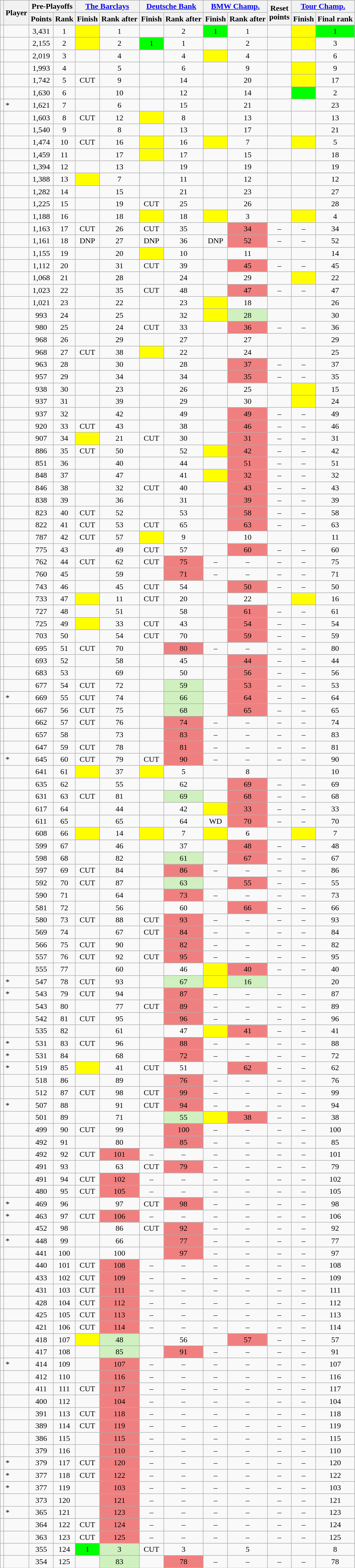<table class="wikitable sortable" style=text-align:center>
<tr>
<th rowspan=2></th>
<th rowspan=2>Player</th>
<th colspan=2>Pre-Playoffs</th>
<th colspan=2><a href='#'>The Barclays</a></th>
<th colspan=2><a href='#'>Deutsche Bank</a></th>
<th colspan=2><a href='#'>BMW Champ.</a></th>
<th rowspan=2>Reset<br>points</th>
<th colspan=2><a href='#'>Tour Champ.</a></th>
</tr>
<tr>
<th>Points</th>
<th>Rank</th>
<th>Finish</th>
<th>Rank after</th>
<th>Finish</th>
<th>Rank after</th>
<th>Finish</th>
<th>Rank after</th>
<th>Finish</th>
<th>Final rank</th>
</tr>
<tr>
<td></td>
<td align=left></td>
<td>3,431</td>
<td>1</td>
<td style=background:yellow></td>
<td>1</td>
<td></td>
<td>2</td>
<td style=background:lime>1</td>
<td>1</td>
<td></td>
<td style=background:yellow></td>
<td style=background:lime>1</td>
</tr>
<tr>
<td></td>
<td align=left></td>
<td>2,155</td>
<td>2</td>
<td style=background:yellow></td>
<td>2</td>
<td style=background:lime>1</td>
<td>1</td>
<td></td>
<td>2</td>
<td></td>
<td style=background:yellow></td>
<td>3</td>
</tr>
<tr>
<td></td>
<td align=left></td>
<td>2,019</td>
<td>3</td>
<td></td>
<td>4</td>
<td></td>
<td>4</td>
<td style=background:yellow></td>
<td>4</td>
<td></td>
<td></td>
<td>6</td>
</tr>
<tr>
<td></td>
<td align=left></td>
<td>1,993</td>
<td>4</td>
<td></td>
<td>5</td>
<td></td>
<td>6</td>
<td></td>
<td>9</td>
<td></td>
<td style=background:yellow></td>
<td>9</td>
</tr>
<tr>
<td></td>
<td align=left></td>
<td>1,742</td>
<td>5</td>
<td>CUT</td>
<td>9</td>
<td></td>
<td>14</td>
<td></td>
<td>20</td>
<td></td>
<td style=background:yellow></td>
<td>17</td>
</tr>
<tr>
<td></td>
<td align=left></td>
<td>1,630</td>
<td>6</td>
<td></td>
<td>10</td>
<td></td>
<td>12</td>
<td></td>
<td>14</td>
<td></td>
<td style=background:lime></td>
<td>2</td>
</tr>
<tr>
<td></td>
<td align=left>*</td>
<td>1,621</td>
<td>7</td>
<td></td>
<td>6</td>
<td></td>
<td>15</td>
<td></td>
<td>21</td>
<td></td>
<td></td>
<td>23</td>
</tr>
<tr>
<td></td>
<td align=left></td>
<td>1,603</td>
<td>8</td>
<td>CUT</td>
<td>12</td>
<td style=background:yellow></td>
<td>8</td>
<td></td>
<td>13</td>
<td></td>
<td></td>
<td>13</td>
</tr>
<tr>
<td></td>
<td align=left></td>
<td>1,540</td>
<td>9</td>
<td></td>
<td>8</td>
<td></td>
<td>13</td>
<td></td>
<td>17</td>
<td></td>
<td></td>
<td>21</td>
</tr>
<tr>
<td></td>
<td align=left></td>
<td>1,474</td>
<td>10</td>
<td>CUT</td>
<td>16</td>
<td style=background:yellow></td>
<td>16</td>
<td style=background:yellow></td>
<td>7</td>
<td></td>
<td style=background:yellow></td>
<td>5</td>
</tr>
<tr>
<td></td>
<td align=left></td>
<td>1,459</td>
<td>11</td>
<td></td>
<td>17</td>
<td style=background:yellow></td>
<td>17</td>
<td></td>
<td>15</td>
<td></td>
<td></td>
<td>18</td>
</tr>
<tr>
<td></td>
<td align=left></td>
<td>1,394</td>
<td>12</td>
<td></td>
<td>13</td>
<td></td>
<td>19</td>
<td></td>
<td>19</td>
<td></td>
<td></td>
<td>19</td>
</tr>
<tr>
<td></td>
<td align=left></td>
<td>1,388</td>
<td>13</td>
<td style=background:yellow></td>
<td>7</td>
<td></td>
<td>11</td>
<td></td>
<td>12</td>
<td></td>
<td></td>
<td>12</td>
</tr>
<tr>
<td></td>
<td align=left></td>
<td>1,282</td>
<td>14</td>
<td></td>
<td>15</td>
<td></td>
<td>21</td>
<td></td>
<td>23</td>
<td></td>
<td></td>
<td>27</td>
</tr>
<tr>
<td></td>
<td align=left></td>
<td>1,225</td>
<td>15</td>
<td></td>
<td>19</td>
<td>CUT</td>
<td>25</td>
<td></td>
<td>26</td>
<td></td>
<td></td>
<td>28</td>
</tr>
<tr>
<td></td>
<td align=left></td>
<td>1,188</td>
<td>16</td>
<td></td>
<td>18</td>
<td style=background:yellow></td>
<td>18</td>
<td style=background:yellow></td>
<td>3</td>
<td></td>
<td style=background:yellow></td>
<td>4</td>
</tr>
<tr>
<td></td>
<td align=left></td>
<td>1,163</td>
<td>17</td>
<td>CUT</td>
<td>26</td>
<td>CUT</td>
<td>35</td>
<td></td>
<td style="background:#F08080;">34</td>
<td>–</td>
<td>–</td>
<td>34</td>
</tr>
<tr>
<td></td>
<td align=left></td>
<td>1,161</td>
<td>18</td>
<td>DNP</td>
<td>27</td>
<td>DNP</td>
<td>36</td>
<td>DNP</td>
<td style="background:#F08080;">52</td>
<td>–</td>
<td>–</td>
<td>52</td>
</tr>
<tr>
<td></td>
<td align=left></td>
<td>1,155</td>
<td>19</td>
<td></td>
<td>20</td>
<td style=background:yellow></td>
<td>10</td>
<td></td>
<td>11</td>
<td></td>
<td></td>
<td>14</td>
</tr>
<tr>
<td></td>
<td align=left></td>
<td>1,112</td>
<td>20</td>
<td></td>
<td>31</td>
<td>CUT</td>
<td>39</td>
<td></td>
<td style="background:#F08080;">45</td>
<td>–</td>
<td>–</td>
<td>45</td>
</tr>
<tr>
<td></td>
<td align=left></td>
<td>1,068</td>
<td>21</td>
<td></td>
<td>28</td>
<td></td>
<td>24</td>
<td></td>
<td>29</td>
<td></td>
<td style=background:yellow></td>
<td>22</td>
</tr>
<tr>
<td></td>
<td align=left></td>
<td>1,023</td>
<td>22</td>
<td></td>
<td>35</td>
<td>CUT</td>
<td>48</td>
<td></td>
<td style="background:#F08080;">47</td>
<td>–</td>
<td>–</td>
<td>47</td>
</tr>
<tr>
<td></td>
<td align=left></td>
<td>1,021</td>
<td>23</td>
<td></td>
<td>22</td>
<td></td>
<td>23</td>
<td style=background:yellow></td>
<td>18</td>
<td></td>
<td></td>
<td>26</td>
</tr>
<tr>
<td></td>
<td align=left></td>
<td>993</td>
<td>24</td>
<td></td>
<td>25</td>
<td></td>
<td>32</td>
<td style=background:yellow></td>
<td style="background:#D0F0C0;">28</td>
<td></td>
<td></td>
<td>30</td>
</tr>
<tr>
<td></td>
<td align=left></td>
<td>980</td>
<td>25</td>
<td></td>
<td>24</td>
<td>CUT</td>
<td>33</td>
<td></td>
<td style="background:#F08080;">36</td>
<td>–</td>
<td>–</td>
<td>36</td>
</tr>
<tr>
<td></td>
<td align=left></td>
<td>968</td>
<td>26</td>
<td></td>
<td>29</td>
<td></td>
<td>27</td>
<td></td>
<td>27</td>
<td></td>
<td></td>
<td>29</td>
</tr>
<tr>
<td></td>
<td align=left></td>
<td>968</td>
<td>27</td>
<td>CUT</td>
<td>38</td>
<td style=background:yellow></td>
<td>22</td>
<td></td>
<td>24</td>
<td></td>
<td></td>
<td>25</td>
</tr>
<tr>
<td></td>
<td align=left></td>
<td>963</td>
<td>28</td>
<td></td>
<td>30</td>
<td></td>
<td>28</td>
<td></td>
<td style="background:#F08080;">37</td>
<td>–</td>
<td>–</td>
<td>37</td>
</tr>
<tr>
<td></td>
<td align=left></td>
<td>957</td>
<td>29</td>
<td></td>
<td>34</td>
<td></td>
<td>34</td>
<td></td>
<td style="background:#F08080;">35</td>
<td>–</td>
<td>–</td>
<td>35</td>
</tr>
<tr>
<td></td>
<td align=left></td>
<td>938</td>
<td>30</td>
<td></td>
<td>23</td>
<td></td>
<td>26</td>
<td></td>
<td>25</td>
<td></td>
<td style=background:yellow></td>
<td>15</td>
</tr>
<tr>
<td></td>
<td align=left></td>
<td>937</td>
<td>31</td>
<td></td>
<td>39</td>
<td></td>
<td>29</td>
<td></td>
<td>30</td>
<td></td>
<td style=background:yellow></td>
<td>24</td>
</tr>
<tr>
<td></td>
<td align=left></td>
<td>937</td>
<td>32</td>
<td></td>
<td>42</td>
<td></td>
<td>49</td>
<td></td>
<td style="background:#F08080;">49</td>
<td>–</td>
<td>–</td>
<td>49</td>
</tr>
<tr>
<td></td>
<td align=left></td>
<td>920</td>
<td>33</td>
<td>CUT</td>
<td>43</td>
<td></td>
<td>38</td>
<td></td>
<td style="background:#F08080;">46</td>
<td>–</td>
<td>–</td>
<td>46</td>
</tr>
<tr>
<td></td>
<td align=left></td>
<td>907</td>
<td>34</td>
<td style=background:yellow></td>
<td>21</td>
<td>CUT</td>
<td>30</td>
<td></td>
<td style="background:#F08080;">31</td>
<td>–</td>
<td>–</td>
<td>31</td>
</tr>
<tr>
<td></td>
<td align=left></td>
<td>886</td>
<td>35</td>
<td>CUT</td>
<td>50</td>
<td></td>
<td>52</td>
<td style=background:yellow></td>
<td style="background:#F08080;">42</td>
<td>–</td>
<td>–</td>
<td>42</td>
</tr>
<tr>
<td></td>
<td align=left></td>
<td>851</td>
<td>36</td>
<td></td>
<td>40</td>
<td></td>
<td>44</td>
<td></td>
<td style="background:#F08080;">51</td>
<td>–</td>
<td>–</td>
<td>51</td>
</tr>
<tr>
<td></td>
<td align=left></td>
<td>848</td>
<td>37</td>
<td></td>
<td>47</td>
<td></td>
<td>41</td>
<td style=background:yellow></td>
<td style="background:#F08080;">32</td>
<td>–</td>
<td>–</td>
<td>32</td>
</tr>
<tr>
<td></td>
<td align=left></td>
<td>846</td>
<td>38</td>
<td></td>
<td>32</td>
<td>CUT</td>
<td>40</td>
<td></td>
<td style="background:#F08080;">43</td>
<td>–</td>
<td>–</td>
<td>43</td>
</tr>
<tr>
<td></td>
<td align=left></td>
<td>838</td>
<td>39</td>
<td></td>
<td>36</td>
<td></td>
<td>31</td>
<td></td>
<td style="background:#F08080;">39</td>
<td>–</td>
<td>–</td>
<td>39</td>
</tr>
<tr>
<td></td>
<td align=left></td>
<td>823</td>
<td>40</td>
<td>CUT</td>
<td>52</td>
<td></td>
<td>53</td>
<td></td>
<td style="background:#F08080;">58</td>
<td>–</td>
<td>–</td>
<td>58</td>
</tr>
<tr>
<td></td>
<td align=left></td>
<td>822</td>
<td>41</td>
<td>CUT</td>
<td>53</td>
<td>CUT</td>
<td>65</td>
<td></td>
<td style="background:#F08080;">63</td>
<td>–</td>
<td>–</td>
<td>63</td>
</tr>
<tr>
<td></td>
<td align=left></td>
<td>787</td>
<td>42</td>
<td>CUT</td>
<td>57</td>
<td style=background:yellow></td>
<td>9</td>
<td></td>
<td>10</td>
<td></td>
<td></td>
<td>11</td>
</tr>
<tr>
<td></td>
<td align=left></td>
<td>775</td>
<td>43</td>
<td></td>
<td>49</td>
<td>CUT</td>
<td>57</td>
<td></td>
<td style="background:#F08080;">60</td>
<td>–</td>
<td>–</td>
<td>60</td>
</tr>
<tr>
<td></td>
<td align=left></td>
<td>762</td>
<td>44</td>
<td>CUT</td>
<td>62</td>
<td>CUT</td>
<td style="background:#F08080;">75</td>
<td>–</td>
<td>–</td>
<td>–</td>
<td>–</td>
<td>75</td>
</tr>
<tr>
<td></td>
<td align=left></td>
<td>760</td>
<td>45</td>
<td></td>
<td>59</td>
<td></td>
<td style="background:#F08080;">71</td>
<td>–</td>
<td>–</td>
<td>–</td>
<td>–</td>
<td>71</td>
</tr>
<tr>
<td></td>
<td align=left></td>
<td>743</td>
<td>46</td>
<td></td>
<td>45</td>
<td>CUT</td>
<td>54</td>
<td></td>
<td style="background:#F08080;">50</td>
<td>–</td>
<td>–</td>
<td>50</td>
</tr>
<tr>
<td></td>
<td align=left></td>
<td>733</td>
<td>47</td>
<td style=background:yellow></td>
<td>11</td>
<td>CUT</td>
<td>20</td>
<td></td>
<td>22</td>
<td></td>
<td style=background:yellow></td>
<td>16</td>
</tr>
<tr>
<td></td>
<td align=left></td>
<td>727</td>
<td>48</td>
<td></td>
<td>51</td>
<td></td>
<td>58</td>
<td></td>
<td style="background:#F08080;">61</td>
<td>–</td>
<td>–</td>
<td>61</td>
</tr>
<tr>
<td></td>
<td align=left></td>
<td>725</td>
<td>49</td>
<td style=background:yellow></td>
<td>33</td>
<td>CUT</td>
<td>43</td>
<td></td>
<td style="background:#F08080;">54</td>
<td>–</td>
<td>–</td>
<td>54</td>
</tr>
<tr>
<td></td>
<td align=left></td>
<td>703</td>
<td>50</td>
<td></td>
<td>54</td>
<td>CUT</td>
<td>70</td>
<td></td>
<td style="background:#F08080;">59</td>
<td>–</td>
<td>–</td>
<td>59</td>
</tr>
<tr>
<td></td>
<td align=left></td>
<td>695</td>
<td>51</td>
<td>CUT</td>
<td>70</td>
<td></td>
<td style="background:#F08080;">80</td>
<td>–</td>
<td>–</td>
<td>–</td>
<td>–</td>
<td>80</td>
</tr>
<tr>
<td></td>
<td align=left></td>
<td>693</td>
<td>52</td>
<td></td>
<td>58</td>
<td></td>
<td>45</td>
<td></td>
<td style="background:#F08080;">44</td>
<td>–</td>
<td>–</td>
<td>44</td>
</tr>
<tr>
<td></td>
<td align=left></td>
<td>683</td>
<td>53</td>
<td></td>
<td>69</td>
<td></td>
<td>50</td>
<td></td>
<td style="background:#F08080;">56</td>
<td>–</td>
<td>–</td>
<td>56</td>
</tr>
<tr>
<td></td>
<td align=left></td>
<td>677</td>
<td>54</td>
<td>CUT</td>
<td>72</td>
<td></td>
<td style="background:#D0F0C0;">59</td>
<td></td>
<td style="background:#F08080;">53</td>
<td>–</td>
<td>–</td>
<td>53</td>
</tr>
<tr>
<td></td>
<td align=left>*</td>
<td>669</td>
<td>55</td>
<td>CUT</td>
<td>74</td>
<td></td>
<td style="background:#D0F0C0;">66</td>
<td></td>
<td style="background:#F08080;">64</td>
<td>–</td>
<td>–</td>
<td>64</td>
</tr>
<tr>
<td></td>
<td align=left></td>
<td>667</td>
<td>56</td>
<td>CUT</td>
<td>75</td>
<td></td>
<td style="background:#D0F0C0;">68</td>
<td></td>
<td style="background:#F08080;">65</td>
<td>–</td>
<td>–</td>
<td>65</td>
</tr>
<tr>
<td></td>
<td align=left></td>
<td>662</td>
<td>57</td>
<td>CUT</td>
<td>76</td>
<td></td>
<td style="background:#F08080;">74</td>
<td>–</td>
<td>–</td>
<td>–</td>
<td>–</td>
<td>74</td>
</tr>
<tr>
<td></td>
<td align=left></td>
<td>657</td>
<td>58</td>
<td></td>
<td>73</td>
<td></td>
<td style="background:#F08080;">83</td>
<td>–</td>
<td>–</td>
<td>–</td>
<td>–</td>
<td>83</td>
</tr>
<tr>
<td></td>
<td align=left></td>
<td>647</td>
<td>59</td>
<td>CUT</td>
<td>78</td>
<td></td>
<td style="background:#F08080;">81</td>
<td>–</td>
<td>–</td>
<td>–</td>
<td>–</td>
<td>81</td>
</tr>
<tr>
<td></td>
<td align=left>*</td>
<td>645</td>
<td>60</td>
<td>CUT</td>
<td>79</td>
<td>CUT</td>
<td style="background:#F08080;">90</td>
<td>–</td>
<td>–</td>
<td>–</td>
<td>–</td>
<td>90</td>
</tr>
<tr>
<td></td>
<td align=left></td>
<td>641</td>
<td>61</td>
<td style=background:yellow></td>
<td>37</td>
<td style=background:yellow></td>
<td>5</td>
<td></td>
<td>8</td>
<td></td>
<td></td>
<td>10</td>
</tr>
<tr>
<td></td>
<td align=left></td>
<td>635</td>
<td>62</td>
<td></td>
<td>55</td>
<td></td>
<td>62</td>
<td></td>
<td style="background:#F08080;">69</td>
<td>–</td>
<td>–</td>
<td>69</td>
</tr>
<tr>
<td></td>
<td align=left></td>
<td>631</td>
<td>63</td>
<td>CUT</td>
<td>81</td>
<td></td>
<td style="background:#D0F0C0;">69</td>
<td></td>
<td style="background:#F08080;">68</td>
<td>–</td>
<td>–</td>
<td>68</td>
</tr>
<tr>
<td></td>
<td align=left></td>
<td>617</td>
<td>64</td>
<td></td>
<td>44</td>
<td></td>
<td>42</td>
<td style=background:yellow></td>
<td style="background:#F08080;">33</td>
<td>–</td>
<td>–</td>
<td>33</td>
</tr>
<tr>
<td></td>
<td align=left></td>
<td>611</td>
<td>65</td>
<td></td>
<td>65</td>
<td></td>
<td>64</td>
<td>WD</td>
<td style="background:#F08080;">70</td>
<td>–</td>
<td>–</td>
<td>70</td>
</tr>
<tr>
<td></td>
<td align=left></td>
<td>608</td>
<td>66</td>
<td style=background:yellow></td>
<td>14</td>
<td style=background:yellow></td>
<td>7</td>
<td style=background:yellow></td>
<td>6</td>
<td></td>
<td style=background:yellow></td>
<td>7</td>
</tr>
<tr>
<td></td>
<td align=left></td>
<td>599</td>
<td>67</td>
<td></td>
<td>46</td>
<td></td>
<td>37</td>
<td></td>
<td style="background:#F08080;">48</td>
<td>–</td>
<td>–</td>
<td>48</td>
</tr>
<tr>
<td></td>
<td align=left></td>
<td>598</td>
<td>68</td>
<td></td>
<td>82</td>
<td></td>
<td style="background:#D0F0C0;">61</td>
<td></td>
<td style="background:#F08080;">67</td>
<td>–</td>
<td>–</td>
<td>67</td>
</tr>
<tr>
<td></td>
<td align=left></td>
<td>597</td>
<td>69</td>
<td>CUT</td>
<td>84</td>
<td></td>
<td style="background:#F08080;">86</td>
<td>–</td>
<td>–</td>
<td>–</td>
<td>–</td>
<td>86</td>
</tr>
<tr>
<td></td>
<td align=left></td>
<td>592</td>
<td>70</td>
<td>CUT</td>
<td>87</td>
<td></td>
<td style="background:#D0F0C0;">63</td>
<td></td>
<td style="background:#F08080;">55</td>
<td>–</td>
<td>–</td>
<td>55</td>
</tr>
<tr>
<td></td>
<td align=left></td>
<td>590</td>
<td>71</td>
<td></td>
<td>64</td>
<td></td>
<td style="background:#F08080;">73</td>
<td>–</td>
<td>–</td>
<td>–</td>
<td>–</td>
<td>73</td>
</tr>
<tr>
<td></td>
<td align=left></td>
<td>581</td>
<td>72</td>
<td></td>
<td>56</td>
<td></td>
<td>60</td>
<td></td>
<td style="background:#F08080;">66</td>
<td>–</td>
<td>–</td>
<td>66</td>
</tr>
<tr>
<td></td>
<td align=left></td>
<td>580</td>
<td>73</td>
<td>CUT</td>
<td>88</td>
<td>CUT</td>
<td style="background:#F08080;">93</td>
<td>–</td>
<td>–</td>
<td>–</td>
<td>–</td>
<td>93</td>
</tr>
<tr>
<td></td>
<td align=left></td>
<td>569</td>
<td>74</td>
<td></td>
<td>67</td>
<td>CUT</td>
<td style="background:#F08080;">84</td>
<td>–</td>
<td>–</td>
<td>–</td>
<td>–</td>
<td>84</td>
</tr>
<tr>
<td></td>
<td align=left></td>
<td>566</td>
<td>75</td>
<td>CUT</td>
<td>90</td>
<td></td>
<td style="background:#F08080;">82</td>
<td>–</td>
<td>–</td>
<td>–</td>
<td>–</td>
<td>82</td>
</tr>
<tr>
<td></td>
<td align=left></td>
<td>557</td>
<td>76</td>
<td>CUT</td>
<td>92</td>
<td>CUT</td>
<td style="background:#F08080;">95</td>
<td>–</td>
<td>–</td>
<td>–</td>
<td>–</td>
<td>95</td>
</tr>
<tr>
<td></td>
<td align=left></td>
<td>555</td>
<td>77</td>
<td></td>
<td>60</td>
<td></td>
<td>46</td>
<td style=background:yellow></td>
<td style="background:#F08080;">40</td>
<td>–</td>
<td>–</td>
<td>40</td>
</tr>
<tr>
<td></td>
<td align=left>*</td>
<td>547</td>
<td>78</td>
<td>CUT</td>
<td>93</td>
<td></td>
<td style="background:#D0F0C0;">67</td>
<td style=background:yellow></td>
<td style="background:#D0F0C0;">16</td>
<td></td>
<td></td>
<td>20</td>
</tr>
<tr>
<td></td>
<td align=left>*</td>
<td>543</td>
<td>79</td>
<td>CUT</td>
<td>94</td>
<td></td>
<td style="background:#F08080;">87</td>
<td>–</td>
<td>–</td>
<td>–</td>
<td>–</td>
<td>87</td>
</tr>
<tr>
<td></td>
<td align=left></td>
<td>543</td>
<td>80</td>
<td></td>
<td>77</td>
<td>CUT</td>
<td style="background:#F08080;">89</td>
<td>–</td>
<td>–</td>
<td>–</td>
<td>–</td>
<td>89</td>
</tr>
<tr>
<td></td>
<td align=left></td>
<td>542</td>
<td>81</td>
<td>CUT</td>
<td>95</td>
<td></td>
<td style="background:#F08080;">96</td>
<td>–</td>
<td>–</td>
<td>–</td>
<td>–</td>
<td>96</td>
</tr>
<tr>
<td></td>
<td align=left></td>
<td>535</td>
<td>82</td>
<td></td>
<td>61</td>
<td></td>
<td>47</td>
<td style=background:yellow></td>
<td style="background:#F08080;">41</td>
<td>–</td>
<td>–</td>
<td>41</td>
</tr>
<tr>
<td></td>
<td align=left>*</td>
<td>531</td>
<td>83</td>
<td>CUT</td>
<td>96</td>
<td></td>
<td style="background:#F08080;">88</td>
<td>–</td>
<td>–</td>
<td>–</td>
<td>–</td>
<td>88</td>
</tr>
<tr>
<td></td>
<td align=left>*</td>
<td>531</td>
<td>84</td>
<td></td>
<td>68</td>
<td></td>
<td style="background:#F08080;">72</td>
<td>–</td>
<td>–</td>
<td>–</td>
<td>–</td>
<td>72</td>
</tr>
<tr>
<td></td>
<td align=left>*</td>
<td>519</td>
<td>85</td>
<td style=background:yellow></td>
<td>41</td>
<td>CUT</td>
<td>51</td>
<td></td>
<td style="background:#F08080;">62</td>
<td>–</td>
<td>–</td>
<td>62</td>
</tr>
<tr>
<td></td>
<td align=left></td>
<td>518</td>
<td>86</td>
<td></td>
<td>89</td>
<td></td>
<td style="background:#F08080;">76</td>
<td>–</td>
<td>–</td>
<td>–</td>
<td>–</td>
<td>76</td>
</tr>
<tr>
<td></td>
<td align=left></td>
<td>512</td>
<td>87</td>
<td>CUT</td>
<td>98</td>
<td>CUT</td>
<td style="background:#F08080;">99</td>
<td>–</td>
<td>–</td>
<td>–</td>
<td>–</td>
<td>99</td>
</tr>
<tr>
<td></td>
<td align=left>*</td>
<td>507</td>
<td>88</td>
<td></td>
<td>91</td>
<td>CUT</td>
<td style="background:#F08080;">94</td>
<td>–</td>
<td>–</td>
<td>–</td>
<td>–</td>
<td>94</td>
</tr>
<tr>
<td></td>
<td align=left></td>
<td>501</td>
<td>89</td>
<td></td>
<td>71</td>
<td></td>
<td style="background:#D0F0C0;">55</td>
<td style=background:yellow></td>
<td style="background:#F08080;">38</td>
<td>–</td>
<td>–</td>
<td>38</td>
</tr>
<tr>
<td></td>
<td align=left></td>
<td>499</td>
<td>90</td>
<td>CUT</td>
<td>99</td>
<td></td>
<td style="background:#F08080;">100</td>
<td>–</td>
<td>–</td>
<td>–</td>
<td>–</td>
<td>100</td>
</tr>
<tr>
<td></td>
<td align=left></td>
<td>492</td>
<td>91</td>
<td></td>
<td>80</td>
<td></td>
<td style="background:#F08080;">85</td>
<td>–</td>
<td>–</td>
<td>–</td>
<td>–</td>
<td>85</td>
</tr>
<tr>
<td></td>
<td align=left></td>
<td>492</td>
<td>92</td>
<td>CUT</td>
<td style="background:#F08080;">101</td>
<td>–</td>
<td>–</td>
<td>–</td>
<td>–</td>
<td>–</td>
<td>–</td>
<td>101</td>
</tr>
<tr>
<td></td>
<td align=left></td>
<td>491</td>
<td>93</td>
<td></td>
<td>63</td>
<td>CUT</td>
<td style="background:#F08080;">79</td>
<td>–</td>
<td>–</td>
<td>–</td>
<td>–</td>
<td>79</td>
</tr>
<tr>
<td></td>
<td align=left></td>
<td>491</td>
<td>94</td>
<td>CUT</td>
<td style="background:#F08080;">102</td>
<td>–</td>
<td>–</td>
<td>–</td>
<td>–</td>
<td>–</td>
<td>–</td>
<td>102</td>
</tr>
<tr>
<td></td>
<td align=left></td>
<td>480</td>
<td>95</td>
<td>CUT</td>
<td style="background:#F08080;">105</td>
<td>–</td>
<td>–</td>
<td>–</td>
<td>–</td>
<td>–</td>
<td>–</td>
<td>105</td>
</tr>
<tr>
<td></td>
<td align=left>*</td>
<td>469</td>
<td>96</td>
<td></td>
<td>97</td>
<td>CUT</td>
<td style="background:#F08080;">98</td>
<td>–</td>
<td>–</td>
<td>–</td>
<td>–</td>
<td>98</td>
</tr>
<tr>
<td></td>
<td align=left>*</td>
<td>463</td>
<td>97</td>
<td>CUT</td>
<td style="background:#F08080;">106</td>
<td>–</td>
<td>–</td>
<td>–</td>
<td>–</td>
<td>–</td>
<td>–</td>
<td>106</td>
</tr>
<tr>
<td></td>
<td align=left></td>
<td>452</td>
<td>98</td>
<td></td>
<td>86</td>
<td>CUT</td>
<td style="background:#F08080;">92</td>
<td>–</td>
<td>–</td>
<td>–</td>
<td>–</td>
<td>92</td>
</tr>
<tr>
<td></td>
<td align=left>*</td>
<td>448</td>
<td>99</td>
<td></td>
<td>66</td>
<td></td>
<td style="background:#F08080;">77</td>
<td>–</td>
<td>–</td>
<td>–</td>
<td>–</td>
<td>77</td>
</tr>
<tr>
<td></td>
<td align=left></td>
<td>441</td>
<td>100</td>
<td></td>
<td>100</td>
<td></td>
<td style="background:#F08080;">97</td>
<td>–</td>
<td>–</td>
<td>–</td>
<td>–</td>
<td>97</td>
</tr>
<tr>
<td></td>
<td align=left></td>
<td>440</td>
<td>101</td>
<td>CUT</td>
<td style="background:#F08080;">108</td>
<td>–</td>
<td>–</td>
<td>–</td>
<td>–</td>
<td>–</td>
<td>–</td>
<td>108</td>
</tr>
<tr>
<td></td>
<td align=left></td>
<td>433</td>
<td>102</td>
<td>CUT</td>
<td style="background:#F08080;">109</td>
<td>–</td>
<td>–</td>
<td>–</td>
<td>–</td>
<td>–</td>
<td>–</td>
<td>109</td>
</tr>
<tr>
<td></td>
<td align=left></td>
<td>431</td>
<td>103</td>
<td>CUT</td>
<td style="background:#F08080;">111</td>
<td>–</td>
<td>–</td>
<td>–</td>
<td>–</td>
<td>–</td>
<td>–</td>
<td>111</td>
</tr>
<tr>
<td></td>
<td align=left></td>
<td>428</td>
<td>104</td>
<td>CUT</td>
<td style="background:#F08080;">112</td>
<td>–</td>
<td>–</td>
<td>–</td>
<td>–</td>
<td>–</td>
<td>–</td>
<td>112</td>
</tr>
<tr>
<td></td>
<td align=left></td>
<td>425</td>
<td>105</td>
<td>CUT</td>
<td style="background:#F08080;">113</td>
<td>–</td>
<td>–</td>
<td>–</td>
<td>–</td>
<td>–</td>
<td>–</td>
<td>113</td>
</tr>
<tr>
<td></td>
<td align=left></td>
<td>421</td>
<td>106</td>
<td>CUT</td>
<td style="background:#F08080;">114</td>
<td>–</td>
<td>–</td>
<td>–</td>
<td>–</td>
<td>–</td>
<td>–</td>
<td>114</td>
</tr>
<tr>
<td></td>
<td align=left></td>
<td>418</td>
<td>107</td>
<td style=background:yellow></td>
<td style="background:#D0F0C0;">48</td>
<td></td>
<td>56</td>
<td></td>
<td style="background:#F08080;">57</td>
<td>–</td>
<td>–</td>
<td>57</td>
</tr>
<tr>
<td></td>
<td align=left></td>
<td>417</td>
<td>108</td>
<td></td>
<td style="background:#D0F0C0;">85</td>
<td></td>
<td style="background:#F08080;">91</td>
<td>–</td>
<td>–</td>
<td>–</td>
<td>–</td>
<td>91</td>
</tr>
<tr>
<td></td>
<td align=left>*</td>
<td>414</td>
<td>109</td>
<td></td>
<td style="background:#F08080;">107</td>
<td>–</td>
<td>–</td>
<td>–</td>
<td>–</td>
<td>–</td>
<td>–</td>
<td>107</td>
</tr>
<tr>
<td></td>
<td align=left></td>
<td>412</td>
<td>110</td>
<td></td>
<td style="background:#F08080;">116</td>
<td>–</td>
<td>–</td>
<td>–</td>
<td>–</td>
<td>–</td>
<td>–</td>
<td>116</td>
</tr>
<tr>
<td></td>
<td align=left></td>
<td>411</td>
<td>111</td>
<td>CUT</td>
<td style="background:#F08080;">117</td>
<td>–</td>
<td>–</td>
<td>–</td>
<td>–</td>
<td>–</td>
<td>–</td>
<td>117</td>
</tr>
<tr>
<td></td>
<td align=left></td>
<td>400</td>
<td>112</td>
<td></td>
<td style="background:#F08080;">104</td>
<td>–</td>
<td>–</td>
<td>–</td>
<td>–</td>
<td>–</td>
<td>–</td>
<td>104</td>
</tr>
<tr>
<td></td>
<td align=left></td>
<td>391</td>
<td>113</td>
<td>CUT</td>
<td style="background:#F08080;">118</td>
<td>–</td>
<td>–</td>
<td>–</td>
<td>–</td>
<td>–</td>
<td>–</td>
<td>118</td>
</tr>
<tr>
<td></td>
<td align=left></td>
<td>389</td>
<td>114</td>
<td>CUT</td>
<td style="background:#F08080;">119</td>
<td>–</td>
<td>–</td>
<td>–</td>
<td>–</td>
<td>–</td>
<td>–</td>
<td>119</td>
</tr>
<tr>
<td></td>
<td align=left></td>
<td>386</td>
<td>115</td>
<td></td>
<td style="background:#F08080;">115</td>
<td>–</td>
<td>–</td>
<td>–</td>
<td>–</td>
<td>–</td>
<td>–</td>
<td>115</td>
</tr>
<tr>
<td></td>
<td align=left></td>
<td>379</td>
<td>116</td>
<td></td>
<td style="background:#F08080;">110</td>
<td>–</td>
<td>–</td>
<td>–</td>
<td>–</td>
<td>–</td>
<td>–</td>
<td>110</td>
</tr>
<tr>
<td></td>
<td align=left>*</td>
<td>379</td>
<td>117</td>
<td>CUT</td>
<td style="background:#F08080;">120</td>
<td>–</td>
<td>–</td>
<td>–</td>
<td>–</td>
<td>–</td>
<td>–</td>
<td>120</td>
</tr>
<tr>
<td></td>
<td align=left>*</td>
<td>377</td>
<td>118</td>
<td>CUT</td>
<td style="background:#F08080;">122</td>
<td>–</td>
<td>–</td>
<td>–</td>
<td>–</td>
<td>–</td>
<td>–</td>
<td>122</td>
</tr>
<tr>
<td></td>
<td align=left>*</td>
<td>377</td>
<td>119</td>
<td></td>
<td style="background:#F08080;">103</td>
<td>–</td>
<td>–</td>
<td>–</td>
<td>–</td>
<td>–</td>
<td>–</td>
<td>103</td>
</tr>
<tr>
<td></td>
<td align=left></td>
<td>373</td>
<td>120</td>
<td></td>
<td style="background:#F08080;">121</td>
<td>–</td>
<td>–</td>
<td>–</td>
<td>–</td>
<td>–</td>
<td>–</td>
<td>121</td>
</tr>
<tr>
<td></td>
<td align=left>*</td>
<td>365</td>
<td>121</td>
<td></td>
<td style="background:#F08080;">123</td>
<td>–</td>
<td>–</td>
<td>–</td>
<td>–</td>
<td>–</td>
<td>–</td>
<td>123</td>
</tr>
<tr>
<td></td>
<td align=left></td>
<td>364</td>
<td>122</td>
<td>CUT</td>
<td style="background:#F08080;">124</td>
<td>–</td>
<td>–</td>
<td>–</td>
<td>–</td>
<td>–</td>
<td>–</td>
<td>124</td>
</tr>
<tr>
<td></td>
<td align=left></td>
<td>363</td>
<td>123</td>
<td>CUT</td>
<td style="background:#F08080;">125</td>
<td>–</td>
<td>–</td>
<td>–</td>
<td>–</td>
<td>–</td>
<td>–</td>
<td>125</td>
</tr>
<tr>
<td></td>
<td align=left></td>
<td>355</td>
<td>124</td>
<td style=background:lime>1</td>
<td style="background:#D0F0C0;">3</td>
<td>CUT</td>
<td>3</td>
<td></td>
<td>5</td>
<td></td>
<td></td>
<td>8</td>
</tr>
<tr>
<td></td>
<td align=left></td>
<td>354</td>
<td>125</td>
<td></td>
<td style="background:#D0F0C0;">83</td>
<td></td>
<td style="background:#F08080;">78</td>
<td>–</td>
<td>–</td>
<td>–</td>
<td>–</td>
<td>78</td>
</tr>
</table>
